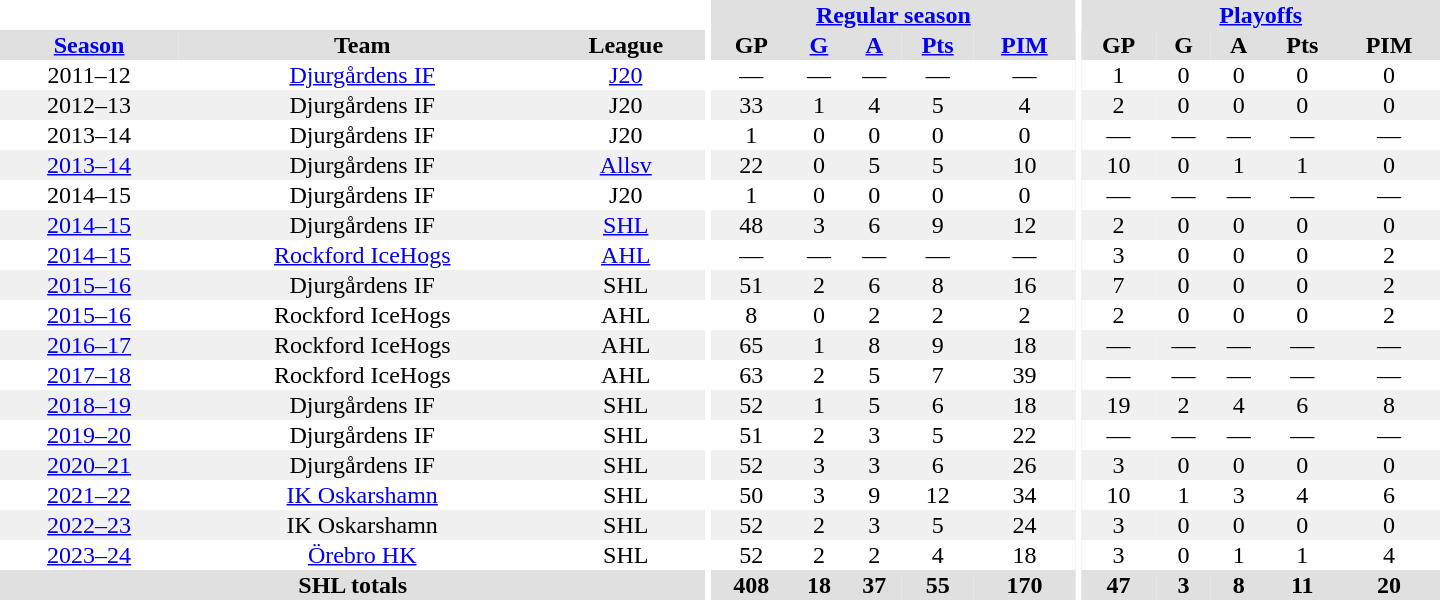<table border="0" cellpadding="1" cellspacing="0" style="text-align:center; width:60em">
<tr bgcolor="#e0e0e0">
<th colspan="3" bgcolor="#ffffff"></th>
<th rowspan="99" bgcolor="#ffffff"></th>
<th colspan="5"><a href='#'>Regular season</a></th>
<th rowspan="99" bgcolor="#ffffff"></th>
<th colspan="5"><a href='#'>Playoffs</a></th>
</tr>
<tr bgcolor="#e0e0e0">
<th><a href='#'>Season</a></th>
<th>Team</th>
<th>League</th>
<th>GP</th>
<th><a href='#'>G</a></th>
<th><a href='#'>A</a></th>
<th><a href='#'>Pts</a></th>
<th><a href='#'>PIM</a></th>
<th>GP</th>
<th>G</th>
<th>A</th>
<th>Pts</th>
<th>PIM</th>
</tr>
<tr>
<td>2011–12</td>
<td><a href='#'>Djurgårdens IF</a></td>
<td><a href='#'>J20</a></td>
<td>—</td>
<td>—</td>
<td>—</td>
<td>—</td>
<td>—</td>
<td>1</td>
<td>0</td>
<td>0</td>
<td>0</td>
<td>0</td>
</tr>
<tr bgcolor="#f0f0f0">
<td>2012–13</td>
<td>Djurgårdens IF</td>
<td>J20</td>
<td>33</td>
<td>1</td>
<td>4</td>
<td>5</td>
<td>4</td>
<td>2</td>
<td>0</td>
<td>0</td>
<td>0</td>
<td>0</td>
</tr>
<tr>
<td>2013–14</td>
<td>Djurgårdens IF</td>
<td>J20</td>
<td>1</td>
<td>0</td>
<td>0</td>
<td>0</td>
<td>0</td>
<td>—</td>
<td>—</td>
<td>—</td>
<td>—</td>
<td>—</td>
</tr>
<tr bgcolor="#f0f0f0">
<td><a href='#'>2013–14</a></td>
<td>Djurgårdens IF</td>
<td><a href='#'>Allsv</a></td>
<td>22</td>
<td>0</td>
<td>5</td>
<td>5</td>
<td>10</td>
<td>10</td>
<td>0</td>
<td>1</td>
<td>1</td>
<td>0</td>
</tr>
<tr>
<td>2014–15</td>
<td>Djurgårdens IF</td>
<td>J20</td>
<td>1</td>
<td>0</td>
<td>0</td>
<td>0</td>
<td>0</td>
<td>—</td>
<td>—</td>
<td>—</td>
<td>—</td>
<td>—</td>
</tr>
<tr bgcolor="#f0f0f0">
<td><a href='#'>2014–15</a></td>
<td>Djurgårdens IF</td>
<td><a href='#'>SHL</a></td>
<td>48</td>
<td>3</td>
<td>6</td>
<td>9</td>
<td>12</td>
<td>2</td>
<td>0</td>
<td>0</td>
<td>0</td>
<td>0</td>
</tr>
<tr>
<td><a href='#'>2014–15</a></td>
<td><a href='#'>Rockford IceHogs</a></td>
<td><a href='#'>AHL</a></td>
<td>—</td>
<td>—</td>
<td>—</td>
<td>—</td>
<td>—</td>
<td>3</td>
<td>0</td>
<td>0</td>
<td>0</td>
<td>2</td>
</tr>
<tr bgcolor="#f0f0f0">
<td><a href='#'>2015–16</a></td>
<td>Djurgårdens IF</td>
<td>SHL</td>
<td>51</td>
<td>2</td>
<td>6</td>
<td>8</td>
<td>16</td>
<td>7</td>
<td>0</td>
<td>0</td>
<td>0</td>
<td>2</td>
</tr>
<tr>
<td><a href='#'>2015–16</a></td>
<td>Rockford IceHogs</td>
<td>AHL</td>
<td>8</td>
<td>0</td>
<td>2</td>
<td>2</td>
<td>2</td>
<td>2</td>
<td>0</td>
<td>0</td>
<td>0</td>
<td>2</td>
</tr>
<tr bgcolor="#f0f0f0">
<td><a href='#'>2016–17</a></td>
<td>Rockford IceHogs</td>
<td>AHL</td>
<td>65</td>
<td>1</td>
<td>8</td>
<td>9</td>
<td>18</td>
<td>—</td>
<td>—</td>
<td>—</td>
<td>—</td>
<td>—</td>
</tr>
<tr>
<td><a href='#'>2017–18</a></td>
<td>Rockford IceHogs</td>
<td>AHL</td>
<td>63</td>
<td>2</td>
<td>5</td>
<td>7</td>
<td>39</td>
<td>—</td>
<td>—</td>
<td>—</td>
<td>—</td>
<td>—</td>
</tr>
<tr bgcolor="#f0f0f0">
<td><a href='#'>2018–19</a></td>
<td>Djurgårdens IF</td>
<td>SHL</td>
<td>52</td>
<td>1</td>
<td>5</td>
<td>6</td>
<td>18</td>
<td>19</td>
<td>2</td>
<td>4</td>
<td>6</td>
<td>8</td>
</tr>
<tr>
<td><a href='#'>2019–20</a></td>
<td>Djurgårdens IF</td>
<td>SHL</td>
<td>51</td>
<td>2</td>
<td>3</td>
<td>5</td>
<td>22</td>
<td>—</td>
<td>—</td>
<td>—</td>
<td>—</td>
<td>—</td>
</tr>
<tr bgcolor="#f0f0f0">
<td><a href='#'>2020–21</a></td>
<td>Djurgårdens IF</td>
<td>SHL</td>
<td>52</td>
<td>3</td>
<td>3</td>
<td>6</td>
<td>26</td>
<td>3</td>
<td>0</td>
<td>0</td>
<td>0</td>
<td>0</td>
</tr>
<tr>
<td><a href='#'>2021–22</a></td>
<td><a href='#'>IK Oskarshamn</a></td>
<td>SHL</td>
<td>50</td>
<td>3</td>
<td>9</td>
<td>12</td>
<td>34</td>
<td>10</td>
<td>1</td>
<td>3</td>
<td>4</td>
<td>6</td>
</tr>
<tr bgcolor="#f0f0f0">
<td><a href='#'>2022–23</a></td>
<td>IK Oskarshamn</td>
<td>SHL</td>
<td>52</td>
<td>2</td>
<td>3</td>
<td>5</td>
<td>24</td>
<td>3</td>
<td>0</td>
<td>0</td>
<td>0</td>
<td>0</td>
</tr>
<tr>
<td><a href='#'>2023–24</a></td>
<td><a href='#'>Örebro HK</a></td>
<td>SHL</td>
<td>52</td>
<td>2</td>
<td>2</td>
<td>4</td>
<td>18</td>
<td>3</td>
<td>0</td>
<td>1</td>
<td>1</td>
<td>4</td>
</tr>
<tr bgcolor="#e0e0e0">
<th colspan="3">SHL totals</th>
<th>408</th>
<th>18</th>
<th>37</th>
<th>55</th>
<th>170</th>
<th>47</th>
<th>3</th>
<th>8</th>
<th>11</th>
<th>20</th>
</tr>
</table>
